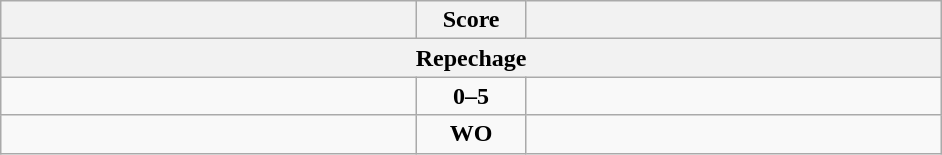<table class="wikitable" style="text-align: left;">
<tr>
<th align="right" width="270"></th>
<th width="65">Score</th>
<th align="left" width="270"></th>
</tr>
<tr>
<th colspan="3">Repechage</th>
</tr>
<tr>
<td></td>
<td align=center><strong>0–5</strong></td>
<td><strong></strong></td>
</tr>
<tr>
<td><strong></strong></td>
<td align=center><strong>WO</strong></td>
<td></td>
</tr>
</table>
